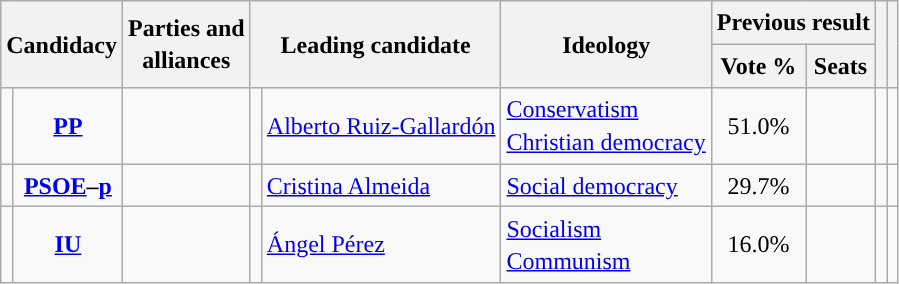<table class="wikitable" style="line-height:1.35em; text-align:left;">
<tr>
<th colspan="2" rowspan="2">Candidacy</th>
<th rowspan="2">Parties and<br>alliances</th>
<th colspan="2" rowspan="2">Leading candidate</th>
<th rowspan="2">Ideology</th>
<th colspan="2">Previous result</th>
<th rowspan="2"></th>
<th rowspan="2"></th>
</tr>
<tr>
<th>Vote %</th>
<th>Seats</th>
</tr>
<tr>
<td width="1" style="color:inherit;background:"></td>
<td align="center"><strong><a href='#'>PP</a></strong></td>
<td></td>
<td></td>
<td><a href='#'>Alberto Ruiz-Gallardón</a></td>
<td><a href='#'>Conservatism</a><br><a href='#'>Christian democracy</a></td>
<td align="center">51.0%</td>
<td></td>
<td></td>
<td></td>
</tr>
<tr>
<td style="color:inherit;background:"></td>
<td align="center"><strong><a href='#'>PSOE</a>–<a href='#'>p</a></strong></td>
<td></td>
<td></td>
<td><a href='#'>Cristina Almeida</a></td>
<td><a href='#'>Social democracy</a></td>
<td align="center">29.7%</td>
<td></td>
<td></td>
<td></td>
</tr>
<tr>
<td style="color:inherit;background:"></td>
<td align="center"><strong><a href='#'>IU</a></strong></td>
<td></td>
<td></td>
<td><a href='#'>Ángel Pérez</a></td>
<td><a href='#'>Socialism</a><br><a href='#'>Communism</a></td>
<td align="center">16.0%</td>
<td></td>
<td></td>
<td></td>
</tr>
</table>
